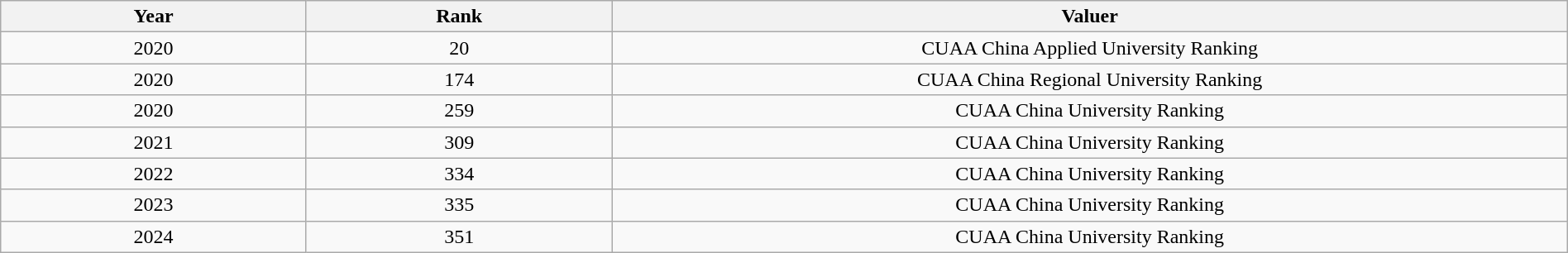<table class="wikitable sortable" width="100%">
<tr>
<th width="8%">Year</th>
<th width="8%">Rank</th>
<th width="25%">Valuer</th>
</tr>
<tr>
<td align="center">2020</td>
<td align="center">20</td>
<td align="center">CUAA China Applied University Ranking</td>
</tr>
<tr>
<td align="center">2020</td>
<td align="center">174</td>
<td align="center">CUAA China Regional University Ranking</td>
</tr>
<tr>
<td align="center">2020</td>
<td align="center">259</td>
<td align="center">CUAA China University Ranking</td>
</tr>
<tr>
<td align="center">2021</td>
<td align="center">309</td>
<td align="center">CUAA China University Ranking</td>
</tr>
<tr>
<td align="center">2022</td>
<td align="center">334</td>
<td align="center">CUAA China University Ranking</td>
</tr>
<tr>
<td align="center">2023</td>
<td align="center">335</td>
<td align="center">CUAA China University Ranking</td>
</tr>
<tr>
<td align="center">2024</td>
<td align="center">351</td>
<td align="center">CUAA China University Ranking</td>
</tr>
</table>
